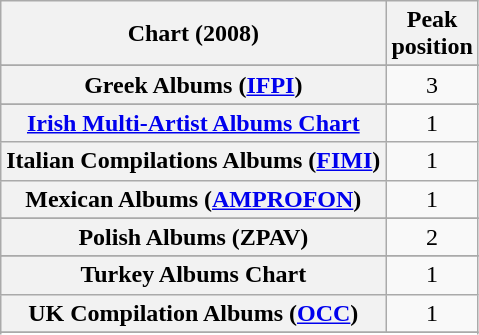<table class="wikitable sortable plainrowheaders" style="text-align:center">
<tr>
<th scope="col">Chart (2008)</th>
<th scope="col">Peak<br> position</th>
</tr>
<tr>
</tr>
<tr>
</tr>
<tr>
</tr>
<tr>
</tr>
<tr>
</tr>
<tr>
</tr>
<tr>
</tr>
<tr>
</tr>
<tr>
</tr>
<tr>
</tr>
<tr>
<th scope="row">Greek Albums (<a href='#'>IFPI</a>)</th>
<td>3</td>
</tr>
<tr>
</tr>
<tr>
<th scope="row"><a href='#'>Irish Multi-Artist Albums Chart</a></th>
<td>1</td>
</tr>
<tr>
<th scope="row">Italian Compilations Albums (<a href='#'>FIMI</a>)</th>
<td>1</td>
</tr>
<tr>
<th scope="row">Mexican Albums (<a href='#'>AMPROFON</a>)</th>
<td>1</td>
</tr>
<tr>
</tr>
<tr>
</tr>
<tr>
</tr>
<tr>
</tr>
<tr>
<th scope="row">Polish Albums (ZPAV)</th>
<td>2</td>
</tr>
<tr>
</tr>
<tr>
<th scope="row">Turkey Albums Chart</th>
<td>1</td>
</tr>
<tr>
<th scope="row">UK Compilation Albums (<a href='#'>OCC</a>)</th>
<td>1</td>
</tr>
<tr>
</tr>
<tr>
</tr>
</table>
